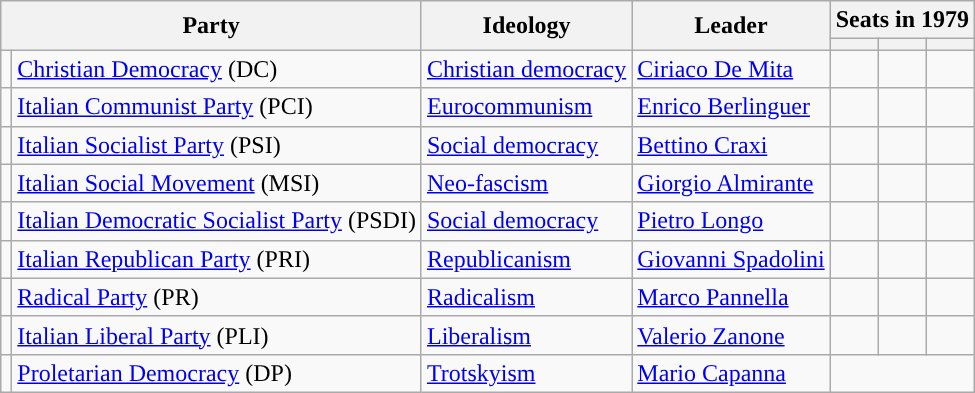<table class=wikitable style="text-align:left">
<tr>
<th colspan=2  rowspan="2">Party</th>
<th rowspan="2">Ideology</th>
<th rowspan="2">Leader</th>
<th colspan="3">Seats in 1979</th>
</tr>
<tr>
<th></th>
<th></th>
<th></th>
</tr>
<tr>
<td></td>
<td><a href='#'>Christian Democracy</a> (DC)</td>
<td><a href='#'>Christian democracy</a></td>
<td><a href='#'>Ciriaco De Mita</a></td>
<td></td>
<td></td>
<td></td>
</tr>
<tr>
<td></td>
<td><a href='#'>Italian Communist Party</a> (PCI)</td>
<td><a href='#'>Eurocommunism</a></td>
<td><a href='#'>Enrico Berlinguer</a></td>
<td></td>
<td></td>
<td></td>
</tr>
<tr>
<td></td>
<td><a href='#'>Italian Socialist Party</a> (PSI)</td>
<td><a href='#'>Social democracy</a></td>
<td><a href='#'>Bettino Craxi</a></td>
<td></td>
<td></td>
<td></td>
</tr>
<tr>
<td></td>
<td><a href='#'>Italian Social Movement</a> (MSI)</td>
<td><a href='#'>Neo-fascism</a></td>
<td><a href='#'>Giorgio Almirante</a></td>
<td></td>
<td></td>
<td></td>
</tr>
<tr>
<td></td>
<td><a href='#'>Italian Democratic Socialist Party</a> (PSDI)</td>
<td><a href='#'>Social democracy</a></td>
<td><a href='#'>Pietro Longo</a></td>
<td></td>
<td></td>
<td></td>
</tr>
<tr>
<td></td>
<td><a href='#'>Italian Republican Party</a> (PRI)</td>
<td><a href='#'>Republicanism</a></td>
<td><a href='#'>Giovanni Spadolini</a></td>
<td></td>
<td></td>
<td></td>
</tr>
<tr>
<td></td>
<td><a href='#'>Radical Party</a> (PR)</td>
<td><a href='#'>Radicalism</a></td>
<td><a href='#'>Marco Pannella</a></td>
<td></td>
<td></td>
<td></td>
</tr>
<tr>
<td></td>
<td><a href='#'>Italian Liberal Party</a> (PLI)</td>
<td><a href='#'>Liberalism</a></td>
<td><a href='#'>Valerio Zanone</a></td>
<td></td>
<td></td>
<td></td>
</tr>
<tr>
<td></td>
<td><a href='#'>Proletarian Democracy</a> (DP)</td>
<td><a href='#'>Trotskyism</a></td>
<td><a href='#'>Mario Capanna</a></td>
<td colspan=3></td>
</tr>
</table>
